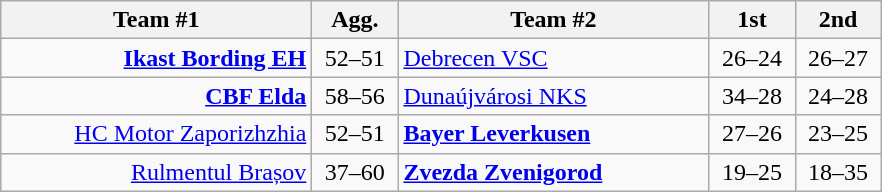<table class=wikitable style="text-align:center">
<tr>
<th width=200>Team #1</th>
<th width=50>Agg.</th>
<th width=200>Team #2</th>
<th width=50>1st</th>
<th width=50>2nd</th>
</tr>
<tr>
<td align=right><strong><a href='#'>Ikast Bording EH</a></strong> </td>
<td>52–51</td>
<td align=left> <a href='#'>Debrecen VSC</a></td>
<td align=center>26–24</td>
<td align=center>26–27</td>
</tr>
<tr>
<td align=right><strong><a href='#'>CBF Elda</a></strong> </td>
<td>58–56</td>
<td align=left> <a href='#'>Dunaújvárosi NKS</a></td>
<td align=center>34–28</td>
<td align=center>24–28</td>
</tr>
<tr>
<td align=right><a href='#'>HC Motor Zaporizhzhia</a> </td>
<td>52–51</td>
<td align=left> <strong><a href='#'>Bayer Leverkusen</a></strong></td>
<td align=center>27–26</td>
<td align=center>23–25</td>
</tr>
<tr>
<td align=right><a href='#'>Rulmentul Brașov</a> </td>
<td>37–60</td>
<td align=left> <strong><a href='#'>Zvezda Zvenigorod</a></strong></td>
<td align=center>19–25</td>
<td align=center>18–35</td>
</tr>
</table>
